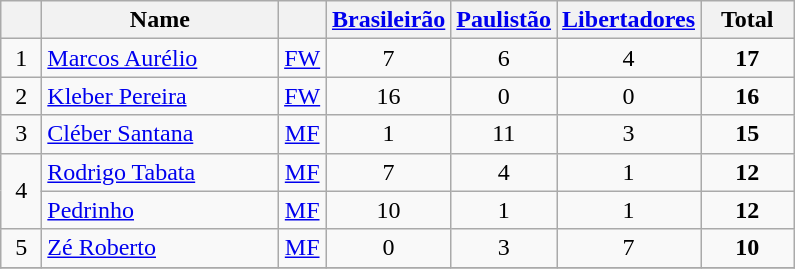<table class="wikitable" style="text-align:center;">
<tr>
<th style="width:20px;"></th>
<th style="width:150px;">Name</th>
<th style="width:25px;"></th>
<th style="width:55px;"><a href='#'>Brasileirão</a></th>
<th style="width:55px;"><a href='#'>Paulistão</a></th>
<th style="width:55px;"><a href='#'>Libertadores</a></th>
<th style="width:55px;">Total</th>
</tr>
<tr>
<td rowspan=>1</td>
<td align=left> <a href='#'>Marcos Aurélio</a></td>
<td><a href='#'>FW</a></td>
<td>7</td>
<td>6</td>
<td>4</td>
<td><strong>17</strong></td>
</tr>
<tr>
<td rowspan=>2</td>
<td align=left> <a href='#'>Kleber Pereira</a></td>
<td><a href='#'>FW</a></td>
<td>16</td>
<td>0</td>
<td>0</td>
<td><strong>16</strong></td>
</tr>
<tr>
<td rowspan=>3</td>
<td align=left> <a href='#'>Cléber Santana</a></td>
<td><a href='#'>MF</a></td>
<td>1</td>
<td>11</td>
<td>3</td>
<td><strong>15</strong></td>
</tr>
<tr>
<td rowspan=2>4</td>
<td align=left> <a href='#'>Rodrigo Tabata</a></td>
<td><a href='#'>MF</a></td>
<td>7</td>
<td>4</td>
<td>1</td>
<td><strong>12</strong></td>
</tr>
<tr>
<td align=left> <a href='#'>Pedrinho</a></td>
<td><a href='#'>MF</a></td>
<td>10</td>
<td>1</td>
<td>1</td>
<td><strong>12</strong></td>
</tr>
<tr>
<td rowspan=>5</td>
<td align=left> <a href='#'>Zé Roberto</a></td>
<td><a href='#'>MF</a></td>
<td>0</td>
<td>3</td>
<td>7</td>
<td><strong>10</strong></td>
</tr>
<tr>
</tr>
</table>
